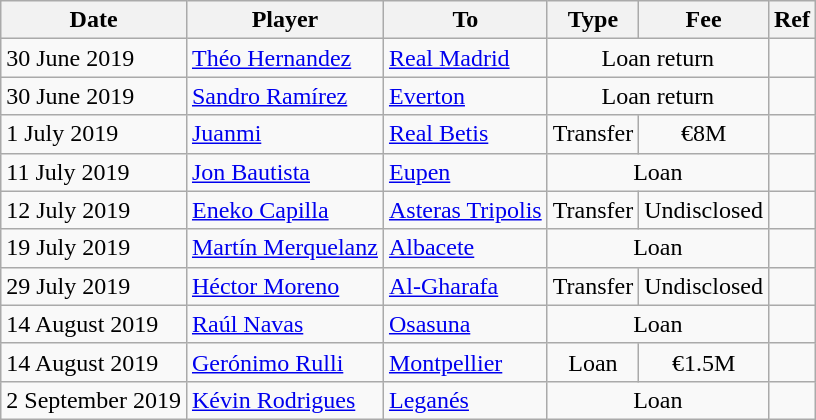<table class="wikitable">
<tr>
<th>Date</th>
<th>Player</th>
<th>To</th>
<th>Type</th>
<th>Fee</th>
<th>Ref</th>
</tr>
<tr>
<td>30 June 2019</td>
<td> <a href='#'>Théo Hernandez</a></td>
<td><a href='#'>Real Madrid</a></td>
<td style="text-align:center;" colspan="2">Loan return</td>
<td align=center></td>
</tr>
<tr>
<td>30 June 2019</td>
<td> <a href='#'>Sandro Ramírez</a></td>
<td> <a href='#'>Everton</a></td>
<td style="text-align:center;" colspan="2">Loan return</td>
<td align=center></td>
</tr>
<tr>
<td>1 July 2019</td>
<td> <a href='#'>Juanmi</a></td>
<td><a href='#'>Real Betis</a></td>
<td align=center>Transfer</td>
<td align=center>€8M</td>
<td align=center></td>
</tr>
<tr>
<td>11 July 2019</td>
<td> <a href='#'>Jon Bautista</a></td>
<td> <a href='#'>Eupen</a></td>
<td style="text-align:center;" colspan="2">Loan</td>
<td align=center></td>
</tr>
<tr>
<td>12 July 2019</td>
<td> <a href='#'>Eneko Capilla</a></td>
<td> <a href='#'>Asteras Tripolis</a></td>
<td align=center>Transfer</td>
<td align=center>Undisclosed</td>
<td align=center></td>
</tr>
<tr>
<td>19 July 2019</td>
<td> <a href='#'>Martín Merquelanz</a></td>
<td><a href='#'>Albacete</a></td>
<td style="text-align:center;" colspan="2">Loan</td>
<td align=center></td>
</tr>
<tr>
<td>29 July 2019</td>
<td> <a href='#'>Héctor Moreno</a></td>
<td> <a href='#'>Al-Gharafa</a></td>
<td align=center>Transfer</td>
<td align=center>Undisclosed</td>
<td align=center></td>
</tr>
<tr>
<td>14 August 2019</td>
<td> <a href='#'>Raúl Navas</a></td>
<td><a href='#'>Osasuna</a></td>
<td style="text-align:center;" colspan="2">Loan</td>
<td align=center></td>
</tr>
<tr>
<td>14 August 2019</td>
<td> <a href='#'>Gerónimo Rulli</a></td>
<td> <a href='#'>Montpellier</a></td>
<td align=center>Loan</td>
<td align=center>€1.5M</td>
<td align=center></td>
</tr>
<tr>
<td>2 September 2019</td>
<td> <a href='#'>Kévin Rodrigues</a></td>
<td><a href='#'>Leganés</a></td>
<td style="text-align:center;" colspan="2">Loan</td>
<td align=center></td>
</tr>
</table>
